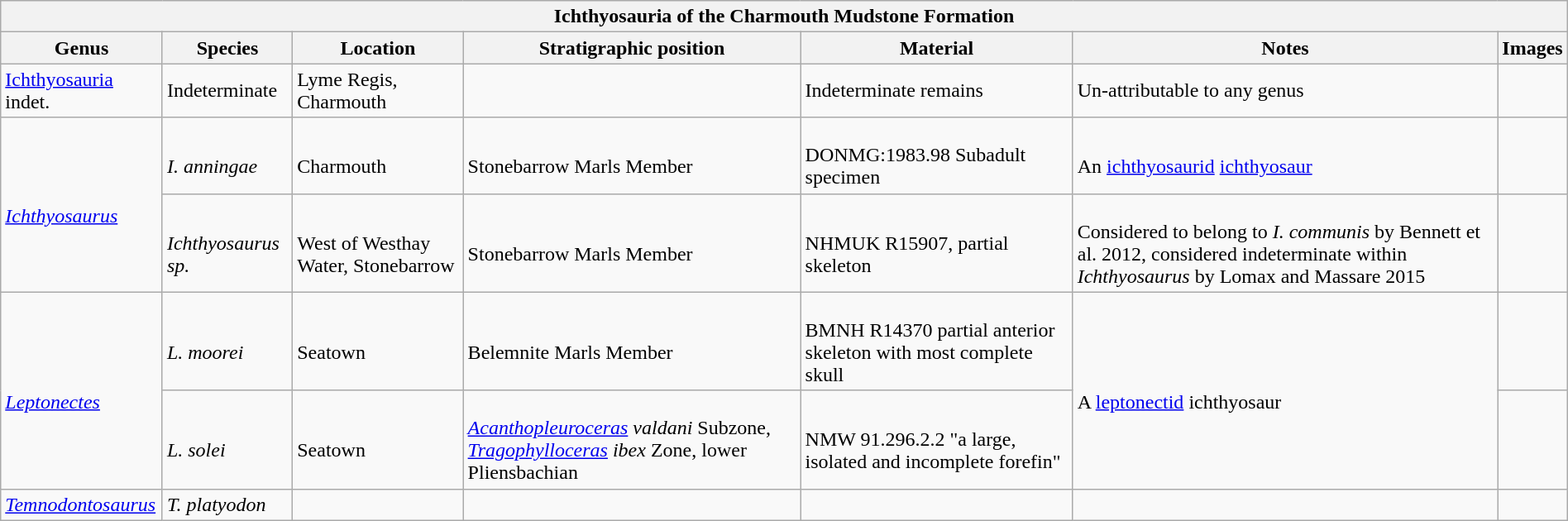<table class="wikitable" width="100%" align="center">
<tr>
<th colspan="7" align="center"><strong>Ichthyosauria of the Charmouth Mudstone Formation</strong></th>
</tr>
<tr>
<th>Genus</th>
<th>Species</th>
<th>Location</th>
<th>Stratigraphic position</th>
<th>Material</th>
<th>Notes</th>
<th>Images</th>
</tr>
<tr>
<td><a href='#'>Ichthyosauria</a> indet.</td>
<td>Indeterminate</td>
<td>Lyme Regis, Charmouth</td>
<td></td>
<td>Indeterminate remains</td>
<td>Un-attributable to any genus</td>
<td></td>
</tr>
<tr>
<td rowspan="2"><br><em><a href='#'>Ichthyosaurus</a></em></td>
<td><br><em>I. anningae</em></td>
<td><br>Charmouth</td>
<td><br>Stonebarrow Marls Member</td>
<td><br>DONMG:1983.98 Subadult specimen</td>
<td><br>An <a href='#'>ichthyosaurid</a> <a href='#'>ichthyosaur</a></td>
<td><br></td>
</tr>
<tr>
<td><br><em>Ichthyosaurus sp.</em></td>
<td><br>West of Westhay Water, Stonebarrow</td>
<td><br>Stonebarrow Marls Member</td>
<td><br>NHMUK R15907, partial skeleton</td>
<td><br>Considered to belong to <em>I. communis</em> by Bennett et al. 2012, considered indeterminate within <em>Ichthyosaurus</em> by Lomax and Massare 2015</td>
<td></td>
</tr>
<tr>
<td rowspan="2"><br><em><a href='#'>Leptonectes</a></em></td>
<td><br><em>L. moorei</em></td>
<td><br>Seatown</td>
<td><br>Belemnite Marls Member</td>
<td><br>BMNH R14370 partial anterior skeleton with most complete skull</td>
<td rowspan="2"><br>A <a href='#'>leptonectid</a> ichthyosaur</td>
<td></td>
</tr>
<tr>
<td><br><em>L. solei</em></td>
<td><br>Seatown</td>
<td><br><em><a href='#'>Acanthopleuroceras</a> valdani</em> Subzone, <em><a href='#'>Tragophylloceras</a> ibex</em> Zone, lower Pliensbachian</td>
<td><br>NMW 91.296.2.2 "a large, isolated and incomplete forefin"</td>
<td></td>
</tr>
<tr>
<td><em><a href='#'>Temnodontosaurus</a></em></td>
<td><em>T. platyodon</em></td>
<td></td>
<td></td>
<td></td>
<td></td>
<td></td>
</tr>
</table>
